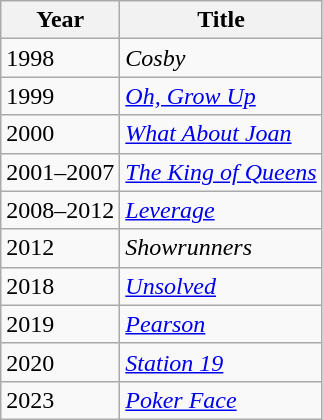<table class="wikitable">
<tr>
<th>Year</th>
<th>Title</th>
</tr>
<tr>
<td>1998</td>
<td><em>Cosby</em></td>
</tr>
<tr>
<td>1999</td>
<td><em><a href='#'>Oh, Grow Up</a></em></td>
</tr>
<tr>
<td>2000</td>
<td><em><a href='#'>What About Joan</a></em></td>
</tr>
<tr>
<td>2001–2007</td>
<td><em><a href='#'>The King of Queens</a></em></td>
</tr>
<tr>
<td>2008–2012</td>
<td><em><a href='#'>Leverage</a></em></td>
</tr>
<tr>
<td>2012</td>
<td><em>Showrunners</em></td>
</tr>
<tr>
<td>2018</td>
<td><em><a href='#'>Unsolved</a></em></td>
</tr>
<tr>
<td>2019</td>
<td><em><a href='#'>Pearson</a></em></td>
</tr>
<tr>
<td>2020</td>
<td><em><a href='#'>Station 19</a></em></td>
</tr>
<tr>
<td>2023</td>
<td><a href='#'><em>Poker Face</em></a></td>
</tr>
</table>
